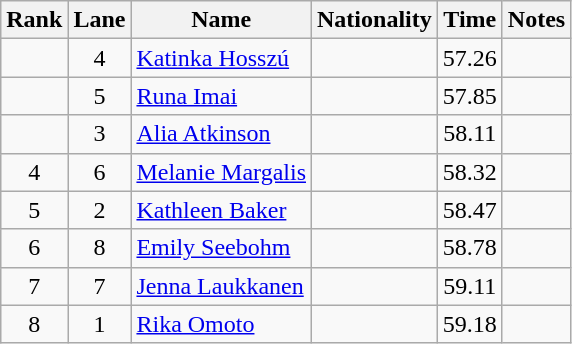<table class="wikitable sortable" style="text-align:center">
<tr>
<th>Rank</th>
<th>Lane</th>
<th>Name</th>
<th>Nationality</th>
<th>Time</th>
<th>Notes</th>
</tr>
<tr>
<td></td>
<td>4</td>
<td align=left><a href='#'>Katinka Hosszú</a></td>
<td align=left></td>
<td>57.26</td>
<td></td>
</tr>
<tr>
<td></td>
<td>5</td>
<td align=left><a href='#'>Runa Imai</a></td>
<td align=left></td>
<td>57.85</td>
<td></td>
</tr>
<tr>
<td></td>
<td>3</td>
<td align=left><a href='#'>Alia Atkinson</a></td>
<td align=left></td>
<td>58.11</td>
<td></td>
</tr>
<tr>
<td>4</td>
<td>6</td>
<td align=left><a href='#'>Melanie Margalis</a></td>
<td align=left></td>
<td>58.32</td>
<td></td>
</tr>
<tr>
<td>5</td>
<td>2</td>
<td align=left><a href='#'>Kathleen Baker</a></td>
<td align=left></td>
<td>58.47</td>
<td></td>
</tr>
<tr>
<td>6</td>
<td>8</td>
<td align=left><a href='#'>Emily Seebohm</a></td>
<td align=left></td>
<td>58.78</td>
<td></td>
</tr>
<tr>
<td>7</td>
<td>7</td>
<td align=left><a href='#'>Jenna Laukkanen</a></td>
<td align=left></td>
<td>59.11</td>
<td></td>
</tr>
<tr>
<td>8</td>
<td>1</td>
<td align=left><a href='#'>Rika Omoto</a></td>
<td align=left></td>
<td>59.18</td>
<td></td>
</tr>
</table>
